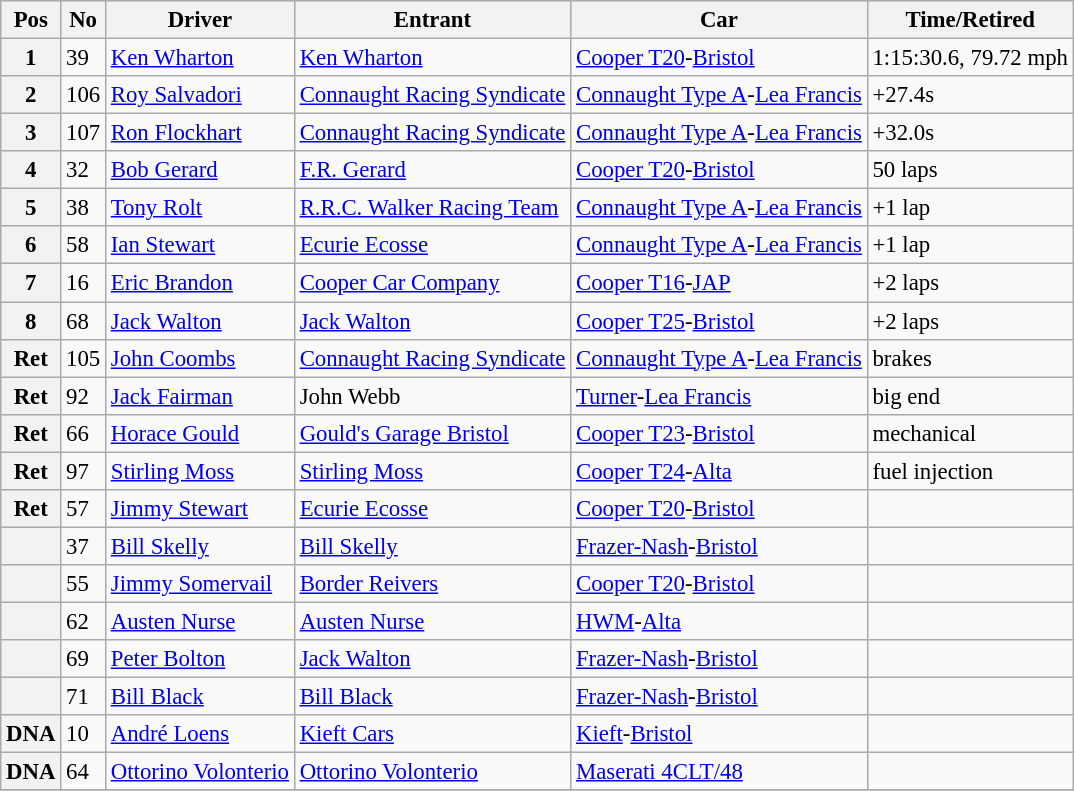<table class="wikitable" style="font-size: 95%;">
<tr>
<th>Pos</th>
<th>No</th>
<th>Driver</th>
<th>Entrant</th>
<th>Car</th>
<th>Time/Retired</th>
</tr>
<tr>
<th>1</th>
<td>39</td>
<td> <a href='#'>Ken Wharton</a></td>
<td><a href='#'>Ken Wharton</a></td>
<td><a href='#'>Cooper T20</a>-<a href='#'>Bristol</a></td>
<td>1:15:30.6, 79.72 mph</td>
</tr>
<tr>
<th>2</th>
<td>106</td>
<td> <a href='#'>Roy Salvadori</a></td>
<td><a href='#'>Connaught Racing Syndicate</a></td>
<td><a href='#'>Connaught Type A</a>-<a href='#'>Lea Francis</a></td>
<td>+27.4s</td>
</tr>
<tr>
<th>3</th>
<td>107</td>
<td> <a href='#'>Ron Flockhart</a></td>
<td><a href='#'>Connaught Racing Syndicate</a></td>
<td><a href='#'>Connaught Type A</a>-<a href='#'>Lea Francis</a></td>
<td>+32.0s</td>
</tr>
<tr>
<th>4</th>
<td>32</td>
<td> <a href='#'>Bob Gerard</a></td>
<td><a href='#'>F.R. Gerard</a></td>
<td><a href='#'>Cooper T20</a>-<a href='#'>Bristol</a></td>
<td>50 laps</td>
</tr>
<tr>
<th>5</th>
<td>38</td>
<td> <a href='#'>Tony Rolt</a></td>
<td><a href='#'>R.R.C. Walker Racing Team</a></td>
<td><a href='#'>Connaught Type A</a>-<a href='#'>Lea Francis</a></td>
<td>+1 lap</td>
</tr>
<tr>
<th>6</th>
<td>58</td>
<td> <a href='#'>Ian Stewart</a></td>
<td><a href='#'>Ecurie Ecosse</a></td>
<td><a href='#'>Connaught Type A</a>-<a href='#'>Lea Francis</a></td>
<td>+1 lap</td>
</tr>
<tr>
<th>7</th>
<td>16</td>
<td> <a href='#'>Eric Brandon</a></td>
<td><a href='#'>Cooper Car Company</a></td>
<td><a href='#'>Cooper T16</a>-<a href='#'>JAP</a></td>
<td>+2 laps</td>
</tr>
<tr>
<th>8</th>
<td>68</td>
<td> <a href='#'>Jack Walton</a></td>
<td><a href='#'>Jack Walton</a></td>
<td><a href='#'>Cooper T25</a>-<a href='#'>Bristol</a></td>
<td>+2 laps</td>
</tr>
<tr>
<th>Ret</th>
<td>105</td>
<td> <a href='#'>John Coombs</a></td>
<td><a href='#'>Connaught Racing Syndicate</a></td>
<td><a href='#'>Connaught Type A</a>-<a href='#'>Lea Francis</a></td>
<td>brakes</td>
</tr>
<tr>
<th>Ret</th>
<td>92</td>
<td> <a href='#'>Jack Fairman</a></td>
<td>John Webb</td>
<td><a href='#'>Turner</a>-<a href='#'>Lea Francis</a></td>
<td>big end</td>
</tr>
<tr>
<th>Ret</th>
<td>66</td>
<td> <a href='#'>Horace Gould</a></td>
<td><a href='#'>Gould's Garage Bristol</a></td>
<td><a href='#'>Cooper T23</a>-<a href='#'>Bristol</a></td>
<td>mechanical</td>
</tr>
<tr>
<th>Ret</th>
<td>97</td>
<td> <a href='#'>Stirling Moss</a></td>
<td><a href='#'>Stirling Moss</a></td>
<td><a href='#'>Cooper T24</a>-<a href='#'>Alta</a></td>
<td>fuel injection</td>
</tr>
<tr>
<th>Ret</th>
<td>57</td>
<td> <a href='#'>Jimmy Stewart</a></td>
<td><a href='#'>Ecurie Ecosse</a></td>
<td><a href='#'>Cooper T20</a>-<a href='#'>Bristol</a></td>
<td></td>
</tr>
<tr>
<th></th>
<td>37</td>
<td> <a href='#'>Bill Skelly</a></td>
<td><a href='#'>Bill Skelly</a></td>
<td><a href='#'>Frazer-Nash</a>-<a href='#'>Bristol</a></td>
<td></td>
</tr>
<tr>
<th></th>
<td>55</td>
<td> <a href='#'>Jimmy Somervail</a></td>
<td><a href='#'>Border Reivers</a></td>
<td><a href='#'>Cooper T20</a>-<a href='#'>Bristol</a></td>
<td></td>
</tr>
<tr>
<th></th>
<td>62</td>
<td> <a href='#'>Austen Nurse</a></td>
<td><a href='#'>Austen Nurse</a></td>
<td><a href='#'>HWM</a>-<a href='#'>Alta</a></td>
<td></td>
</tr>
<tr>
<th></th>
<td>69</td>
<td> <a href='#'>Peter Bolton</a></td>
<td><a href='#'>Jack Walton</a></td>
<td><a href='#'>Frazer-Nash</a>-<a href='#'>Bristol</a></td>
<td></td>
</tr>
<tr>
<th></th>
<td>71</td>
<td> <a href='#'>Bill Black</a></td>
<td><a href='#'>Bill Black</a></td>
<td><a href='#'>Frazer-Nash</a>-<a href='#'>Bristol</a></td>
<td></td>
</tr>
<tr>
<th>DNA</th>
<td>10</td>
<td> <a href='#'>André Loens</a></td>
<td><a href='#'>Kieft Cars</a></td>
<td><a href='#'>Kieft</a>-<a href='#'>Bristol</a></td>
<td></td>
</tr>
<tr>
<th>DNA</th>
<td>64</td>
<td> <a href='#'>Ottorino Volonterio</a></td>
<td><a href='#'>Ottorino Volonterio</a></td>
<td><a href='#'>Maserati 4CLT/48</a></td>
<td></td>
</tr>
<tr>
</tr>
</table>
